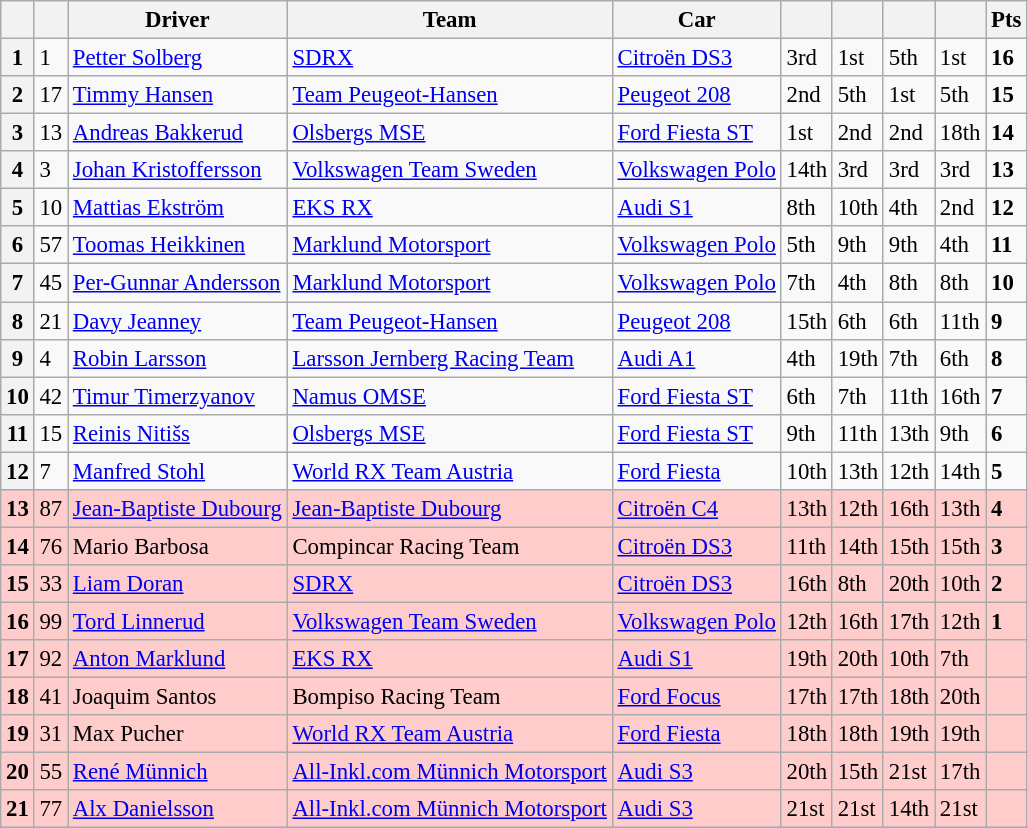<table class=wikitable style="font-size:95%">
<tr>
<th></th>
<th></th>
<th>Driver</th>
<th>Team</th>
<th>Car</th>
<th></th>
<th></th>
<th></th>
<th></th>
<th>Pts</th>
</tr>
<tr>
<th>1</th>
<td>1</td>
<td> <a href='#'>Petter Solberg</a></td>
<td><a href='#'>SDRX</a></td>
<td><a href='#'>Citroën DS3</a></td>
<td>3rd</td>
<td>1st</td>
<td>5th</td>
<td>1st</td>
<td><strong>16</strong></td>
</tr>
<tr>
<th>2</th>
<td>17</td>
<td> <a href='#'>Timmy Hansen</a></td>
<td><a href='#'>Team Peugeot-Hansen</a></td>
<td><a href='#'>Peugeot 208</a></td>
<td>2nd</td>
<td>5th</td>
<td>1st</td>
<td>5th</td>
<td><strong>15</strong></td>
</tr>
<tr>
<th>3</th>
<td>13</td>
<td> <a href='#'>Andreas Bakkerud</a></td>
<td><a href='#'>Olsbergs MSE</a></td>
<td><a href='#'>Ford Fiesta ST</a></td>
<td>1st</td>
<td>2nd</td>
<td>2nd</td>
<td>18th</td>
<td><strong>14</strong></td>
</tr>
<tr>
<th>4</th>
<td>3</td>
<td> <a href='#'>Johan Kristoffersson</a></td>
<td><a href='#'>Volkswagen Team Sweden</a></td>
<td><a href='#'>Volkswagen Polo</a></td>
<td>14th</td>
<td>3rd</td>
<td>3rd</td>
<td>3rd</td>
<td><strong>13</strong></td>
</tr>
<tr>
<th>5</th>
<td>10</td>
<td> <a href='#'>Mattias Ekström</a></td>
<td><a href='#'>EKS RX</a></td>
<td><a href='#'>Audi S1</a></td>
<td>8th</td>
<td>10th</td>
<td>4th</td>
<td>2nd</td>
<td><strong>12</strong></td>
</tr>
<tr>
<th>6</th>
<td>57</td>
<td> <a href='#'>Toomas Heikkinen</a></td>
<td><a href='#'>Marklund Motorsport</a></td>
<td><a href='#'>Volkswagen Polo</a></td>
<td>5th</td>
<td>9th</td>
<td>9th</td>
<td>4th</td>
<td><strong>11</strong></td>
</tr>
<tr>
<th>7</th>
<td>45</td>
<td> <a href='#'>Per-Gunnar Andersson</a></td>
<td><a href='#'>Marklund Motorsport</a></td>
<td><a href='#'>Volkswagen Polo</a></td>
<td>7th</td>
<td>4th</td>
<td>8th</td>
<td>8th</td>
<td><strong>10</strong></td>
</tr>
<tr>
<th>8</th>
<td>21</td>
<td> <a href='#'>Davy Jeanney</a></td>
<td><a href='#'>Team Peugeot-Hansen</a></td>
<td><a href='#'>Peugeot 208</a></td>
<td>15th</td>
<td>6th</td>
<td>6th</td>
<td>11th</td>
<td><strong>9</strong></td>
</tr>
<tr>
<th>9</th>
<td>4</td>
<td> <a href='#'>Robin Larsson</a></td>
<td><a href='#'>Larsson Jernberg Racing Team</a></td>
<td><a href='#'>Audi A1</a></td>
<td>4th</td>
<td>19th</td>
<td>7th</td>
<td>6th</td>
<td><strong>8</strong></td>
</tr>
<tr>
<th>10</th>
<td>42</td>
<td> <a href='#'>Timur Timerzyanov</a></td>
<td><a href='#'>Namus OMSE</a></td>
<td><a href='#'>Ford Fiesta ST</a></td>
<td>6th</td>
<td>7th</td>
<td>11th</td>
<td>16th</td>
<td><strong>7</strong></td>
</tr>
<tr>
<th>11</th>
<td>15</td>
<td> <a href='#'>Reinis Nitišs</a></td>
<td><a href='#'>Olsbergs MSE</a></td>
<td><a href='#'>Ford Fiesta ST</a></td>
<td>9th</td>
<td>11th</td>
<td>13th</td>
<td>9th</td>
<td><strong>6</strong></td>
</tr>
<tr>
<th>12</th>
<td>7</td>
<td> <a href='#'>Manfred Stohl</a></td>
<td><a href='#'>World RX Team Austria</a></td>
<td><a href='#'>Ford Fiesta</a></td>
<td>10th</td>
<td>13th</td>
<td>12th</td>
<td>14th</td>
<td><strong>5</strong></td>
</tr>
<tr>
<th style="background:#ffcccc;">13</th>
<td style="background:#ffcccc;">87</td>
<td style="background:#ffcccc;"> <a href='#'>Jean-Baptiste Dubourg</a></td>
<td style="background:#ffcccc;"><a href='#'>Jean-Baptiste Dubourg</a></td>
<td style="background:#ffcccc;"><a href='#'>Citroën C4</a></td>
<td style="background:#ffcccc;">13th</td>
<td style="background:#ffcccc;">12th</td>
<td style="background:#ffcccc;">16th</td>
<td style="background:#ffcccc;">13th</td>
<td style="background:#ffcccc;"><strong>4</strong></td>
</tr>
<tr>
<th style="background:#ffcccc;">14</th>
<td style="background:#ffcccc;">76</td>
<td style="background:#ffcccc;"> Mario Barbosa</td>
<td style="background:#ffcccc;">Compincar Racing Team</td>
<td style="background:#ffcccc;"><a href='#'>Citroën DS3</a></td>
<td style="background:#ffcccc;">11th</td>
<td style="background:#ffcccc;">14th</td>
<td style="background:#ffcccc;">15th</td>
<td style="background:#ffcccc;">15th</td>
<td style="background:#ffcccc;"><strong>3</strong></td>
</tr>
<tr>
<th style="background:#ffcccc;">15</th>
<td style="background:#ffcccc;">33</td>
<td style="background:#ffcccc;"> <a href='#'>Liam Doran</a></td>
<td style="background:#ffcccc;"><a href='#'>SDRX</a></td>
<td style="background:#ffcccc;"><a href='#'>Citroën DS3</a></td>
<td style="background:#ffcccc;">16th</td>
<td style="background:#ffcccc;">8th</td>
<td style="background:#ffcccc;">20th</td>
<td style="background:#ffcccc;">10th</td>
<td style="background:#ffcccc;"><strong>2</strong></td>
</tr>
<tr>
<th style="background:#ffcccc;">16</th>
<td style="background:#ffcccc;">99</td>
<td style="background:#ffcccc;"> <a href='#'>Tord Linnerud</a></td>
<td style="background:#ffcccc;"><a href='#'>Volkswagen Team Sweden</a></td>
<td style="background:#ffcccc;"><a href='#'>Volkswagen Polo</a></td>
<td style="background:#ffcccc;">12th</td>
<td style="background:#ffcccc;">16th</td>
<td style="background:#ffcccc;">17th</td>
<td style="background:#ffcccc;">12th</td>
<td style="background:#ffcccc;"><strong>1</strong></td>
</tr>
<tr>
<th style="background:#ffcccc;">17</th>
<td style="background:#ffcccc;">92</td>
<td style="background:#ffcccc;"> <a href='#'>Anton Marklund</a></td>
<td style="background:#ffcccc;"><a href='#'>EKS RX</a></td>
<td style="background:#ffcccc;"><a href='#'>Audi S1</a></td>
<td style="background:#ffcccc;">19th</td>
<td style="background:#ffcccc;">20th</td>
<td style="background:#ffcccc;">10th</td>
<td style="background:#ffcccc;">7th</td>
<td style="background:#ffcccc;"></td>
</tr>
<tr>
<th style="background:#ffcccc;">18</th>
<td style="background:#ffcccc;">41</td>
<td style="background:#ffcccc;"> Joaquim Santos</td>
<td style="background:#ffcccc;">Bompiso Racing Team</td>
<td style="background:#ffcccc;"><a href='#'>Ford Focus</a></td>
<td style="background:#ffcccc;">17th</td>
<td style="background:#ffcccc;">17th</td>
<td style="background:#ffcccc;">18th</td>
<td style="background:#ffcccc;">20th</td>
<td style="background:#ffcccc;"></td>
</tr>
<tr>
<th style="background:#ffcccc;">19</th>
<td style="background:#ffcccc;">31</td>
<td style="background:#ffcccc;"> Max Pucher</td>
<td style="background:#ffcccc;"><a href='#'>World RX Team Austria</a></td>
<td style="background:#ffcccc;"><a href='#'>Ford Fiesta</a></td>
<td style="background:#ffcccc;">18th</td>
<td style="background:#ffcccc;">18th</td>
<td style="background:#ffcccc;">19th</td>
<td style="background:#ffcccc;">19th</td>
<td style="background:#ffcccc;"></td>
</tr>
<tr>
<th style="background:#ffcccc;">20</th>
<td style="background:#ffcccc;">55</td>
<td style="background:#ffcccc;"> <a href='#'>René Münnich</a></td>
<td style="background:#ffcccc;"><a href='#'>All-Inkl.com Münnich Motorsport</a></td>
<td style="background:#ffcccc;"><a href='#'>Audi S3</a></td>
<td style="background:#ffcccc;">20th</td>
<td style="background:#ffcccc;">15th</td>
<td style="background:#ffcccc;">21st</td>
<td style="background:#ffcccc;">17th</td>
<td style="background:#ffcccc;"></td>
</tr>
<tr>
<th style="background:#ffcccc;">21</th>
<td style="background:#ffcccc;">77</td>
<td style="background:#ffcccc;"> <a href='#'>Alx Danielsson</a></td>
<td style="background:#ffcccc;"><a href='#'>All-Inkl.com Münnich Motorsport</a></td>
<td style="background:#ffcccc;"><a href='#'>Audi S3</a></td>
<td style="background:#ffcccc;">21st</td>
<td style="background:#ffcccc;">21st</td>
<td style="background:#ffcccc;">14th</td>
<td style="background:#ffcccc;">21st</td>
<td style="background:#ffcccc;"></td>
</tr>
</table>
